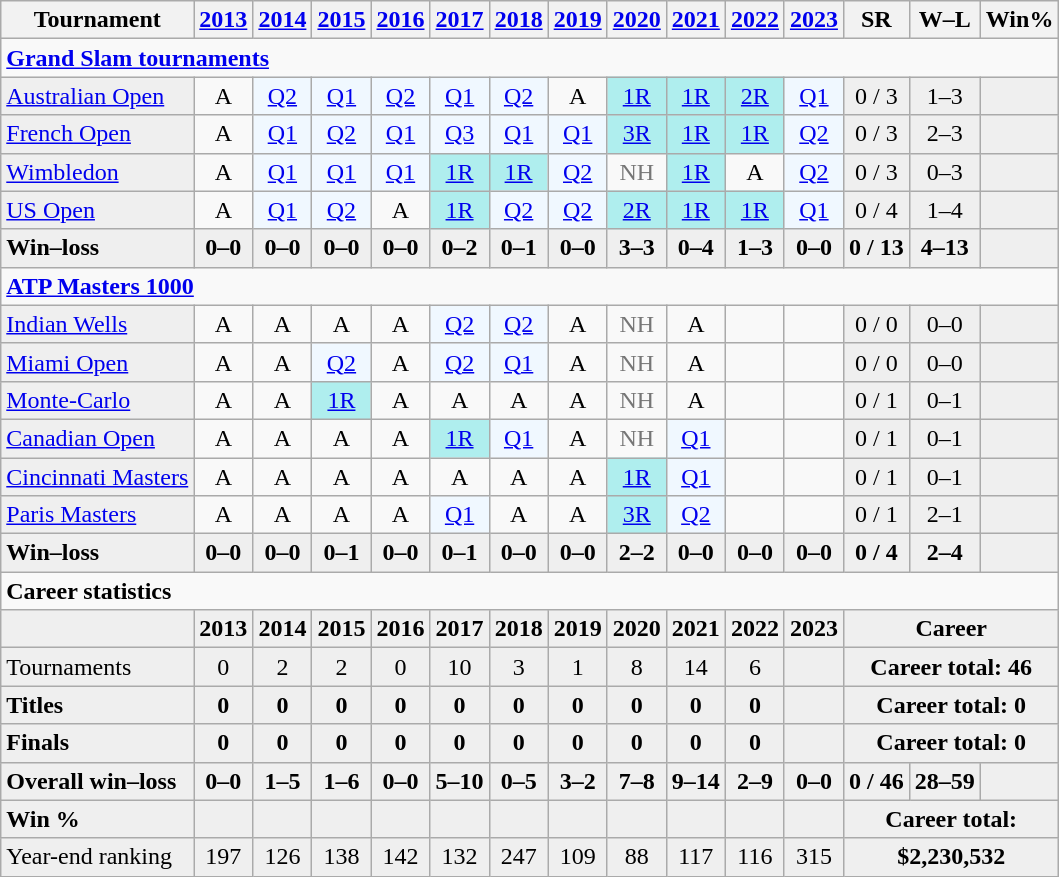<table class=wikitable style=text-align:center>
<tr>
<th>Tournament</th>
<th><a href='#'>2013</a></th>
<th><a href='#'>2014</a></th>
<th><a href='#'>2015</a></th>
<th><a href='#'>2016</a></th>
<th><a href='#'>2017</a></th>
<th><a href='#'>2018</a></th>
<th><a href='#'>2019</a></th>
<th><a href='#'>2020</a></th>
<th><a href='#'>2021</a></th>
<th><a href='#'>2022</a></th>
<th><a href='#'>2023</a></th>
<th>SR</th>
<th>W–L</th>
<th>Win%</th>
</tr>
<tr>
<td colspan="15" style="text-align:left"><strong><a href='#'>Grand Slam tournaments</a></strong></td>
</tr>
<tr>
<td bgcolor=efefef align=left><a href='#'>Australian Open</a></td>
<td>A</td>
<td bgcolor=f0f8ff><a href='#'>Q2</a></td>
<td bgcolor=f0f8ff><a href='#'>Q1</a></td>
<td bgcolor=f0f8ff><a href='#'>Q2</a></td>
<td bgcolor=f0f8ff><a href='#'>Q1</a></td>
<td bgcolor=f0f8ff><a href='#'>Q2</a></td>
<td>A</td>
<td bgcolor=afeeee><a href='#'>1R</a></td>
<td bgcolor=afeeee><a href='#'>1R</a></td>
<td bgcolor=afeeee><a href='#'>2R</a></td>
<td bgcolor=f0f8ff><a href='#'>Q1</a></td>
<td bgcolor="efefef">0 / 3</td>
<td bgcolor=efefef>1–3</td>
<td bgcolor=efefef></td>
</tr>
<tr>
<td bgcolor=efefef align=left><a href='#'>French Open</a></td>
<td>A</td>
<td bgcolor=f0f8ff><a href='#'>Q1</a></td>
<td bgcolor=f0f8ff><a href='#'>Q2</a></td>
<td bgcolor=f0f8ff><a href='#'>Q1</a></td>
<td bgcolor=f0f8ff><a href='#'>Q3</a></td>
<td bgcolor=f0f8ff><a href='#'>Q1</a></td>
<td bgcolor=f0f8ff><a href='#'>Q1</a></td>
<td bgcolor=afeeee><a href='#'>3R</a></td>
<td bgcolor=afeeee><a href='#'>1R</a></td>
<td bgcolor=afeeee><a href='#'>1R</a></td>
<td bgcolor=f0f8ff><a href='#'>Q2</a></td>
<td bgcolor="efefef">0 / 3</td>
<td bgcolor=efefef>2–3</td>
<td bgcolor=efefef></td>
</tr>
<tr>
<td bgcolor=efefef align=left><a href='#'>Wimbledon</a></td>
<td>A</td>
<td bgcolor=f0f8ff><a href='#'>Q1</a></td>
<td bgcolor=f0f8ff><a href='#'>Q1</a></td>
<td bgcolor=f0f8ff><a href='#'>Q1</a></td>
<td bgcolor=afeeee><a href='#'>1R</a></td>
<td bgcolor=afeeee><a href='#'>1R</a></td>
<td bgcolor=f0f8ff><a href='#'>Q2</a></td>
<td style=color:#767676>NH</td>
<td bgcolor=afeeee><a href='#'>1R</a></td>
<td>A</td>
<td bgcolor=f0f8ff><a href='#'>Q2</a></td>
<td bgcolor="efefef">0 / 3</td>
<td bgcolor=efefef>0–3</td>
<td bgcolor=efefef></td>
</tr>
<tr>
<td bgcolor=efefef align=left><a href='#'>US Open</a></td>
<td>A</td>
<td bgcolor=f0f8ff><a href='#'>Q1</a></td>
<td bgcolor=f0f8ff><a href='#'>Q2</a></td>
<td>A</td>
<td bgcolor=afeeee><a href='#'>1R</a></td>
<td bgcolor=f0f8ff><a href='#'>Q2</a></td>
<td bgcolor=f0f8ff><a href='#'>Q2</a></td>
<td bgcolor=afeeee><a href='#'>2R</a></td>
<td bgcolor=afeeee><a href='#'>1R</a></td>
<td bgcolor=afeeee><a href='#'>1R</a></td>
<td bgcolor=f0f8ff><a href='#'>Q1</a></td>
<td bgcolor="efefef">0 / 4</td>
<td bgcolor=efefef>1–4</td>
<td bgcolor=efefef></td>
</tr>
<tr style=font-weight:bold;background:#efefef>
<td style=text-align:left>Win–loss</td>
<td>0–0</td>
<td>0–0</td>
<td>0–0</td>
<td>0–0</td>
<td>0–2</td>
<td>0–1</td>
<td>0–0</td>
<td>3–3</td>
<td>0–4</td>
<td>1–3</td>
<td>0–0</td>
<td>0 / 13</td>
<td>4–13</td>
<td></td>
</tr>
<tr>
<td colspan="15" style="text-align:left"><strong><a href='#'>ATP Masters 1000</a></strong></td>
</tr>
<tr>
<td bgcolor=efefef align=left><a href='#'>Indian Wells</a></td>
<td>A</td>
<td>A</td>
<td>A</td>
<td>A</td>
<td bgcolor=f0f8ff><a href='#'>Q2</a></td>
<td bgcolor=f0f8ff><a href='#'>Q2</a></td>
<td>A</td>
<td style="color:#767676">NH</td>
<td>A</td>
<td></td>
<td></td>
<td bgcolor="efefef">0 / 0</td>
<td bgcolor=efefef>0–0</td>
<td bgcolor=efefef></td>
</tr>
<tr>
<td bgcolor=efefef align=left><a href='#'>Miami Open</a></td>
<td>A</td>
<td>A</td>
<td bgcolor=f0f8ff><a href='#'>Q2</a></td>
<td>A</td>
<td bgcolor=f0f8ff><a href='#'>Q2</a></td>
<td bgcolor=f0f8ff><a href='#'>Q1</a></td>
<td>A</td>
<td style="color:#767676">NH</td>
<td>A</td>
<td></td>
<td></td>
<td bgcolor="efefef">0 / 0</td>
<td bgcolor=efefef>0–0</td>
<td bgcolor=efefef></td>
</tr>
<tr>
<td bgcolor=efefef align=left><a href='#'>Monte-Carlo</a></td>
<td>A</td>
<td>A</td>
<td bgcolor=afeeee><a href='#'>1R</a></td>
<td>A</td>
<td>A</td>
<td>A</td>
<td>A</td>
<td style="color:#767676">NH</td>
<td>A</td>
<td></td>
<td></td>
<td bgcolor="efefef">0 / 1</td>
<td bgcolor=efefef>0–1</td>
<td bgcolor=efefef></td>
</tr>
<tr>
<td bgcolor=efefef align=left><a href='#'>Canadian Open</a></td>
<td>A</td>
<td>A</td>
<td>A</td>
<td>A</td>
<td bgcolor=afeeee><a href='#'>1R</a></td>
<td bgcolor=f0f8ff><a href='#'>Q1</a></td>
<td>A</td>
<td style="color:#767676">NH</td>
<td bgcolor=f0f8ff><a href='#'>Q1</a></td>
<td></td>
<td></td>
<td bgcolor="efefef">0 / 1</td>
<td bgcolor=efefef>0–1</td>
<td bgcolor=efefef></td>
</tr>
<tr>
<td bgcolor=efefef align=left><a href='#'>Cincinnati Masters</a></td>
<td>A</td>
<td>A</td>
<td>A</td>
<td>A</td>
<td>A</td>
<td>A</td>
<td>A</td>
<td bgcolor=afeeee><a href='#'>1R</a></td>
<td bgcolor=f0f8ff><a href='#'>Q1</a></td>
<td></td>
<td></td>
<td bgcolor="efefef">0 / 1</td>
<td bgcolor=efefef>0–1</td>
<td bgcolor=efefef></td>
</tr>
<tr>
<td bgcolor=efefef align=left><a href='#'>Paris Masters</a></td>
<td>A</td>
<td>A</td>
<td>A</td>
<td>A</td>
<td bgcolor=f0f8ff><a href='#'>Q1</a></td>
<td>A</td>
<td>A</td>
<td bgcolor=afeeee><a href='#'>3R</a></td>
<td bgcolor=f0f8ff><a href='#'>Q2</a></td>
<td></td>
<td></td>
<td bgcolor="efefef">0 / 1</td>
<td bgcolor=efefef>2–1</td>
<td bgcolor=efefef></td>
</tr>
<tr style=font-weight:bold;background:#efefef>
<td style=text-align:left>Win–loss</td>
<td>0–0</td>
<td>0–0</td>
<td>0–1</td>
<td>0–0</td>
<td>0–1</td>
<td>0–0</td>
<td>0–0</td>
<td>2–2</td>
<td>0–0</td>
<td>0–0</td>
<td>0–0</td>
<td>0 / 4</td>
<td>2–4</td>
<td></td>
</tr>
<tr>
<td colspan="15" style="text-align:left"><strong>Career statistics</strong></td>
</tr>
<tr style=font-weight:bold;background:#efefef>
<td></td>
<td>2013</td>
<td>2014</td>
<td>2015</td>
<td>2016</td>
<td>2017</td>
<td>2018</td>
<td>2019</td>
<td>2020</td>
<td>2021</td>
<td>2022</td>
<td>2023</td>
<td colspan="3">Career</td>
</tr>
<tr style=background:#efefef>
<td align=left>Tournaments</td>
<td>0</td>
<td>2</td>
<td>2</td>
<td>0</td>
<td>10</td>
<td>3</td>
<td>1</td>
<td>8</td>
<td>14</td>
<td>6</td>
<td></td>
<td colspan="3"><strong>Career total: 46</strong></td>
</tr>
<tr style=font-weight:bold;background:#efefef>
<td style=text-align:left>Titles</td>
<td>0</td>
<td>0</td>
<td>0</td>
<td>0</td>
<td>0</td>
<td>0</td>
<td>0</td>
<td>0</td>
<td>0</td>
<td>0</td>
<td></td>
<td colspan="3">Career total: 0</td>
</tr>
<tr style=font-weight:bold;background:#efefef>
<td style=text-align:left>Finals</td>
<td>0</td>
<td>0</td>
<td>0</td>
<td>0</td>
<td>0</td>
<td>0</td>
<td>0</td>
<td>0</td>
<td>0</td>
<td>0</td>
<td></td>
<td colspan="3">Career total: 0</td>
</tr>
<tr style=font-weight:bold;background:#efefef>
<td style=text-align:left>Overall win–loss</td>
<td>0–0</td>
<td>1–5</td>
<td>1–6</td>
<td>0–0</td>
<td>5–10</td>
<td>0–5</td>
<td>3–2</td>
<td>7–8</td>
<td>9–14</td>
<td>2–9</td>
<td>0–0</td>
<td>0 / 46</td>
<td>28–59</td>
<td></td>
</tr>
<tr style=font-weight:bold;background:#efefef>
<td style=text-align:left>Win %</td>
<td></td>
<td></td>
<td></td>
<td></td>
<td></td>
<td></td>
<td></td>
<td></td>
<td></td>
<td></td>
<td></td>
<td colspan="3">Career total: </td>
</tr>
<tr style=background:#efefef>
<td align=left>Year-end ranking</td>
<td>197</td>
<td>126</td>
<td>138</td>
<td>142</td>
<td>132</td>
<td>247</td>
<td>109</td>
<td>88</td>
<td>117</td>
<td>116</td>
<td>315</td>
<td colspan="3"><strong>$2,230,532</strong></td>
</tr>
</table>
